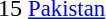<table cellspacing=0 cellpadding=0>
<tr>
<td><div>15 </div></td>
<td style="font-size: 95%"> <a href='#'>Pakistan</a></td>
</tr>
</table>
